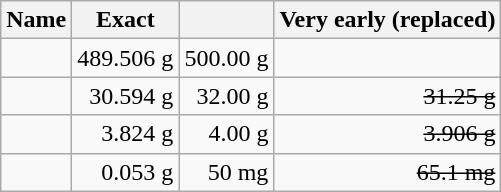<table class="wikitable" align=left style="margin:0 1em 0 0">
<tr>
<th>Name</th>
<th>Exact</th>
<th></th>
<th>Very early (replaced)</th>
</tr>
<tr align="right">
<td></td>
<td>489.506 g</td>
<td>500.00 g</td>
<td></td>
</tr>
<tr align="right">
<td></td>
<td>30.594 g</td>
<td>32.00 g</td>
<td><s>31.25 g</s></td>
</tr>
<tr align="right">
<td></td>
<td>3.824 g</td>
<td>4.00 g</td>
<td><s>3.906 g</s></td>
</tr>
<tr align="right">
<td></td>
<td>0.053 g</td>
<td>50 mg</td>
<td><s>65.1 mg</s></td>
</tr>
</table>
